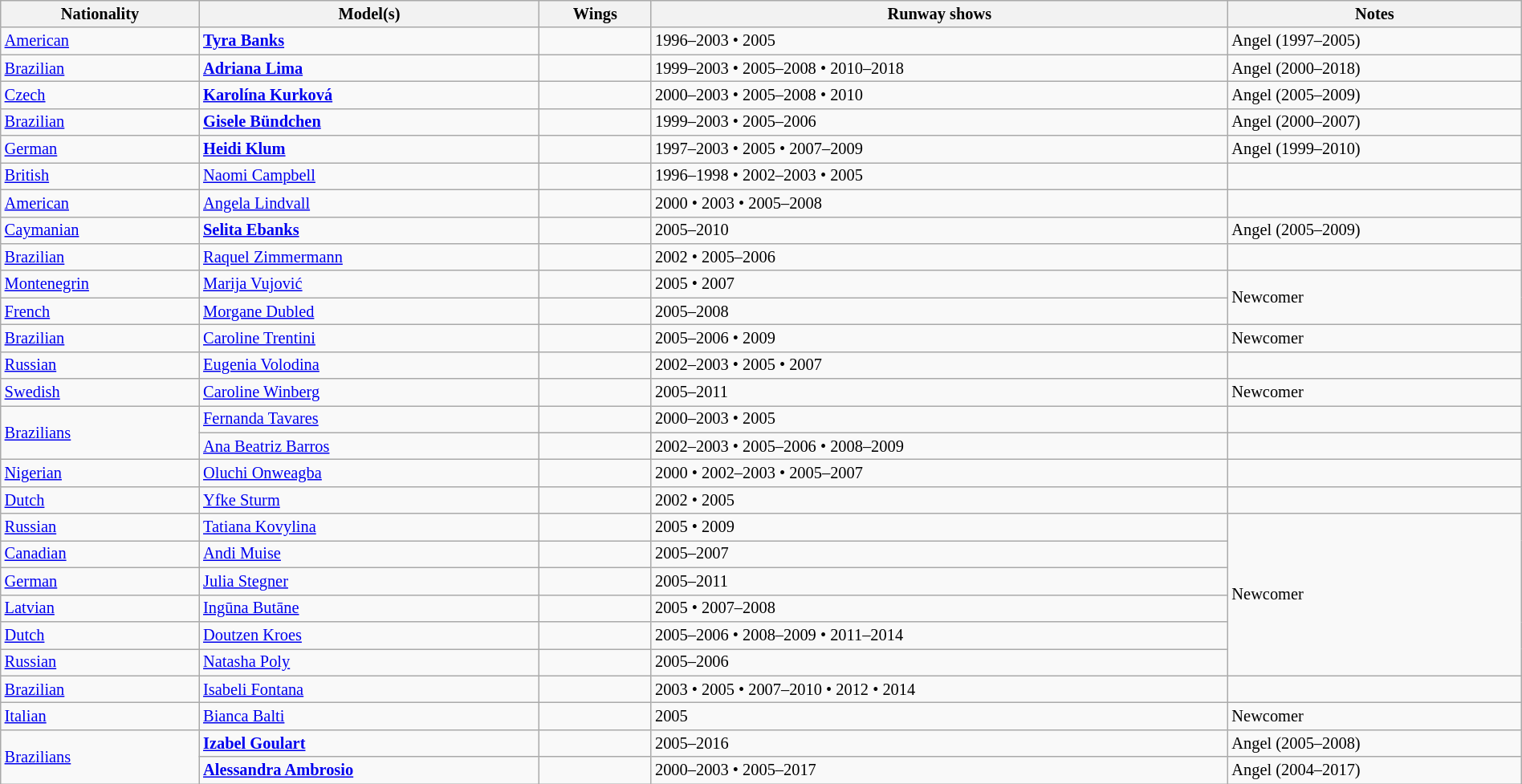<table class="wikitable" style="font-size:85%; width:100%;">
<tr>
<th>Nationality</th>
<th>Model(s)</th>
<th>Wings</th>
<th>Runway shows</th>
<th>Notes</th>
</tr>
<tr>
<td> <a href='#'>American</a></td>
<td><strong><a href='#'>Tyra Banks</a></strong></td>
<td></td>
<td>1996–2003 • 2005</td>
<td> Angel (1997–2005)</td>
</tr>
<tr>
<td> <a href='#'>Brazilian</a></td>
<td><strong><a href='#'>Adriana Lima</a></strong></td>
<td></td>
<td>1999–2003 • 2005–2008 • 2010–2018</td>
<td> Angel (2000–2018)</td>
</tr>
<tr>
<td> <a href='#'>Czech</a></td>
<td><strong><a href='#'>Karolína Kurková</a></strong></td>
<td></td>
<td>2000–2003 • 2005–2008 • 2010</td>
<td> Angel (2005–2009)</td>
</tr>
<tr>
<td> <a href='#'>Brazilian</a></td>
<td><strong><a href='#'>Gisele Bündchen</a></strong></td>
<td></td>
<td>1999–2003 • 2005–2006</td>
<td> Angel (2000–2007)</td>
</tr>
<tr>
<td> <a href='#'>German</a></td>
<td><strong><a href='#'>Heidi Klum</a></strong></td>
<td></td>
<td>1997–2003 • 2005 • 2007–2009</td>
<td> Angel (1999–2010)</td>
</tr>
<tr>
<td> <a href='#'>British</a></td>
<td><a href='#'>Naomi Campbell</a></td>
<td></td>
<td>1996–1998 • 2002–2003 • 2005</td>
<td></td>
</tr>
<tr>
<td> <a href='#'>American</a></td>
<td><a href='#'>Angela Lindvall</a></td>
<td></td>
<td>2000 • 2003 • 2005–2008</td>
<td></td>
</tr>
<tr>
<td> <a href='#'>Caymanian</a></td>
<td><strong><a href='#'>Selita Ebanks</a></strong></td>
<td></td>
<td>2005–2010</td>
<td> Angel (2005–2009)</td>
</tr>
<tr>
<td> <a href='#'>Brazilian</a></td>
<td><a href='#'>Raquel Zimmermann</a></td>
<td></td>
<td>2002 • 2005–2006</td>
<td></td>
</tr>
<tr>
<td> <a href='#'>Montenegrin</a></td>
<td><a href='#'>Marija Vujović</a></td>
<td></td>
<td>2005 • 2007</td>
<td rowspan="2">Newcomer</td>
</tr>
<tr>
<td> <a href='#'>French</a></td>
<td><a href='#'>Morgane Dubled</a></td>
<td></td>
<td>2005–2008</td>
</tr>
<tr>
<td> <a href='#'>Brazilian</a></td>
<td><a href='#'>Caroline Trentini</a></td>
<td></td>
<td>2005–2006 • 2009</td>
<td>Newcomer</td>
</tr>
<tr>
<td> <a href='#'>Russian</a></td>
<td><a href='#'>Eugenia Volodina</a></td>
<td align="center"></td>
<td>2002–2003 • 2005 • 2007</td>
<td></td>
</tr>
<tr>
<td> <a href='#'>Swedish</a></td>
<td><a href='#'>Caroline Winberg</a></td>
<td></td>
<td>2005–2011</td>
<td>Newcomer</td>
</tr>
<tr>
<td rowspan="2"> <a href='#'>Brazilians</a></td>
<td><a href='#'>Fernanda Tavares</a></td>
<td></td>
<td>2000–2003 • 2005</td>
<td></td>
</tr>
<tr>
<td><a href='#'>Ana Beatriz Barros</a></td>
<td></td>
<td>2002–2003 • 2005–2006 • 2008–2009</td>
<td></td>
</tr>
<tr>
<td> <a href='#'>Nigerian</a></td>
<td><a href='#'>Oluchi Onweagba</a></td>
<td></td>
<td>2000 • 2002–2003 • 2005–2007</td>
<td></td>
</tr>
<tr>
<td> <a href='#'>Dutch</a></td>
<td><a href='#'>Yfke Sturm</a></td>
<td></td>
<td>2002 • 2005</td>
<td></td>
</tr>
<tr>
<td> <a href='#'>Russian</a></td>
<td><a href='#'>Tatiana Kovylina</a></td>
<td></td>
<td>2005 • 2009</td>
<td rowspan="6">Newcomer</td>
</tr>
<tr>
<td> <a href='#'>Canadian</a></td>
<td><a href='#'>Andi Muise</a></td>
<td></td>
<td>2005–2007</td>
</tr>
<tr>
<td> <a href='#'>German</a></td>
<td><a href='#'>Julia Stegner</a></td>
<td></td>
<td>2005–2011</td>
</tr>
<tr>
<td> <a href='#'>Latvian</a></td>
<td><a href='#'>Ingūna Butāne</a></td>
<td></td>
<td>2005 • 2007–2008</td>
</tr>
<tr>
<td> <a href='#'>Dutch</a></td>
<td><a href='#'>Doutzen Kroes</a></td>
<td></td>
<td>2005–2006 • 2008–2009 • 2011–2014</td>
</tr>
<tr>
<td> <a href='#'>Russian</a></td>
<td><a href='#'>Natasha Poly</a></td>
<td></td>
<td>2005–2006</td>
</tr>
<tr>
<td> <a href='#'>Brazilian</a></td>
<td><a href='#'>Isabeli Fontana</a></td>
<td></td>
<td>2003 • 2005 • 2007–2010 • 2012 • 2014</td>
<td></td>
</tr>
<tr>
<td> <a href='#'>Italian</a></td>
<td><a href='#'>Bianca Balti</a></td>
<td></td>
<td>2005</td>
<td>Newcomer</td>
</tr>
<tr>
<td rowspan="2"> <a href='#'>Brazilians</a></td>
<td><strong><a href='#'>Izabel Goulart</a></strong></td>
<td></td>
<td>2005–2016</td>
<td> Angel (2005–2008)</td>
</tr>
<tr>
<td><strong><a href='#'>Alessandra Ambrosio</a></strong></td>
<td></td>
<td>2000–2003 • 2005–2017</td>
<td> Angel (2004–2017)</td>
</tr>
</table>
